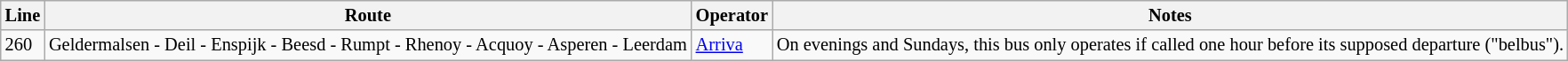<table class="wikitable" style="font-size:85%;">
<tr>
<th>Line</th>
<th>Route</th>
<th>Operator</th>
<th>Notes</th>
</tr>
<tr>
<td>260</td>
<td>Geldermalsen - Deil - Enspijk - Beesd - Rumpt - Rhenoy - Acquoy - Asperen - Leerdam</td>
<td><a href='#'>Arriva</a></td>
<td>On evenings and Sundays, this bus only operates if called one hour before its supposed departure ("belbus").</td>
</tr>
</table>
